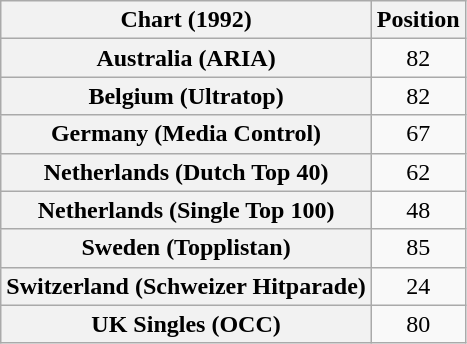<table class="wikitable sortable plainrowheaders" style="text-align:center">
<tr>
<th scope="col">Chart (1992)</th>
<th scope="col">Position</th>
</tr>
<tr>
<th scope="row">Australia (ARIA)</th>
<td>82</td>
</tr>
<tr>
<th scope="row">Belgium (Ultratop)</th>
<td>82</td>
</tr>
<tr>
<th scope="row">Germany (Media Control)</th>
<td>67</td>
</tr>
<tr>
<th scope="row">Netherlands (Dutch Top 40)</th>
<td>62</td>
</tr>
<tr>
<th scope="row">Netherlands (Single Top 100)</th>
<td>48</td>
</tr>
<tr>
<th scope="row">Sweden (Topplistan)</th>
<td>85</td>
</tr>
<tr>
<th scope="row">Switzerland (Schweizer Hitparade)</th>
<td>24</td>
</tr>
<tr>
<th scope="row">UK Singles (OCC)</th>
<td>80</td>
</tr>
</table>
